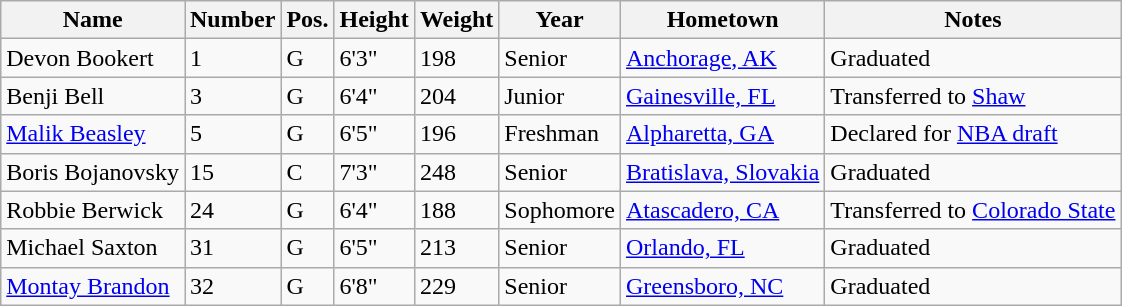<table class="wikitable sortable" border="1">
<tr>
<th>Name</th>
<th>Number</th>
<th>Pos.</th>
<th>Height</th>
<th>Weight</th>
<th>Year</th>
<th>Hometown</th>
<th class="unsortable">Notes</th>
</tr>
<tr>
<td>Devon Bookert</td>
<td>1</td>
<td>G</td>
<td>6'3"</td>
<td>198</td>
<td>Senior</td>
<td><a href='#'>Anchorage, AK</a></td>
<td>Graduated</td>
</tr>
<tr>
<td>Benji Bell</td>
<td>3</td>
<td>G</td>
<td>6'4"</td>
<td>204</td>
<td>Junior</td>
<td><a href='#'>Gainesville, FL</a></td>
<td>Transferred to <a href='#'>Shaw</a></td>
</tr>
<tr>
<td><a href='#'>Malik Beasley</a></td>
<td>5</td>
<td>G</td>
<td>6'5"</td>
<td>196</td>
<td>Freshman</td>
<td><a href='#'>Alpharetta, GA</a></td>
<td>Declared for <a href='#'>NBA draft</a></td>
</tr>
<tr>
<td>Boris Bojanovsky</td>
<td>15</td>
<td>C</td>
<td>7'3"</td>
<td>248</td>
<td>Senior</td>
<td><a href='#'>Bratislava, Slovakia</a></td>
<td>Graduated</td>
</tr>
<tr>
<td>Robbie Berwick</td>
<td>24</td>
<td>G</td>
<td>6'4"</td>
<td>188</td>
<td>Sophomore</td>
<td><a href='#'>Atascadero, CA</a></td>
<td>Transferred to <a href='#'>Colorado State</a></td>
</tr>
<tr>
<td>Michael Saxton</td>
<td>31</td>
<td>G</td>
<td>6'5"</td>
<td>213</td>
<td>Senior</td>
<td><a href='#'>Orlando, FL</a></td>
<td>Graduated</td>
</tr>
<tr>
<td><a href='#'>Montay Brandon</a></td>
<td>32</td>
<td>G</td>
<td>6'8"</td>
<td>229</td>
<td>Senior</td>
<td><a href='#'>Greensboro, NC</a></td>
<td>Graduated</td>
</tr>
</table>
